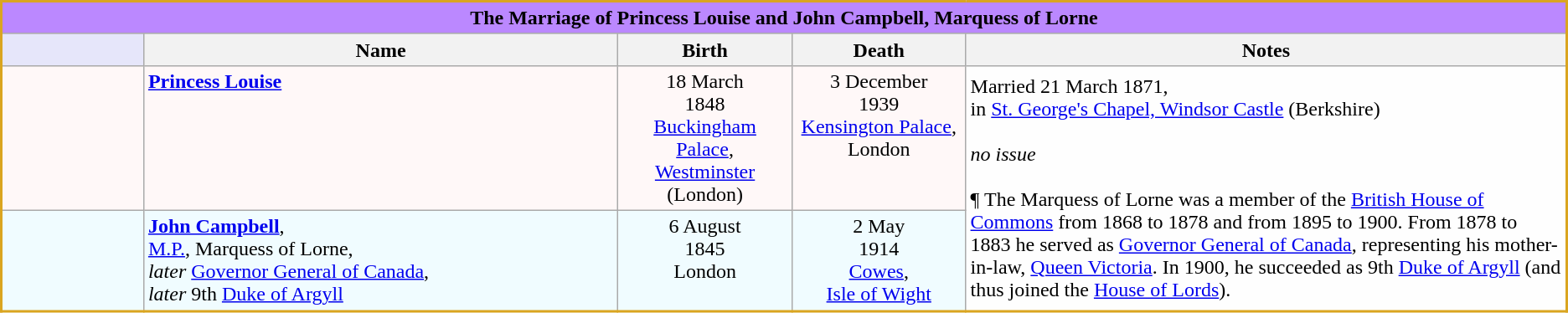<table class="wikitable" style="border:2px solid goldenrod">
<tr>
<td bgcolor=bb88ff align=center colspan="5"><strong>The Marriage of Princess Louise and John Campbell, Marquess of Lorne</strong></td>
</tr>
<tr bgcolor=lavender>
<td width="9%"> </td>
<th width="30%">Name</th>
<th width="11%">Birth</th>
<th width="11%">Death</th>
<th width="38%">Notes</th>
</tr>
<tr valign="top" bgcolor=fff8f8>
<td align=center></td>
<td><a href='#'><strong>Princess Louise</strong></a></td>
<td align=center>18 March<br>1848<br><a href='#'>Buckingham Palace</a>,<br><a href='#'>Westminster</a> (London)</td>
<td valign="top" align=center>3 December<br>1939<br><a href='#'>Kensington Palace</a>,<br>London</td>
<td valign="middle" bgcolor=fefefe rowspan="2">Married 21 March 1871,<br>in <a href='#'>St. George's Chapel, Windsor Castle</a> (Berkshire)<br> <br> <em>no issue</em><br><br>¶ The Marquess of Lorne was a member of the <a href='#'>British House of Commons</a> from 1868 to 1878 and from 1895 to 1900. From 1878 to 1883 he served as <a href='#'>Governor General of Canada</a>, representing his mother-in-law, <a href='#'>Queen Victoria</a>. In 1900, he succeeded as 9th <a href='#'>Duke of Argyll</a> (and thus joined the <a href='#'>House of Lords</a>).</td>
</tr>
<tr valign="top" bgcolor=f0fcff>
<td align=center></td>
<td><strong><a href='#'>John Campbell</a></strong>,<br><a href='#'>M.P.</a>, Marquess of Lorne,<br> <em>later</em> <a href='#'>Governor General of Canada</a>,<br> <em>later</em> 9th <a href='#'>Duke of Argyll</a></td>
<td align=center>6 August<br> 1845<br>London</td>
<td align=center>2 May<br> 1914 <br><a href='#'>Cowes</a>,<br><a href='#'>Isle of Wight</a></td>
</tr>
</table>
